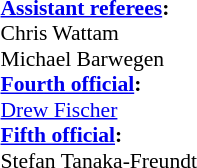<table width=100% style="font-size:90%">
<tr>
<td></td>
</tr>
<tr>
<td style="width:50%; vertical-align:top;"><br><strong><a href='#'>Assistant referees</a>:</strong>
<br>Chris Wattam
<br>Michael Barwegen
<br><strong><a href='#'>Fourth official</a>:</strong>
<br><a href='#'>Drew Fischer</a>
<br><strong><a href='#'>Fifth official</a>:</strong>
<br>Stefan Tanaka-Freundt</td>
</tr>
</table>
